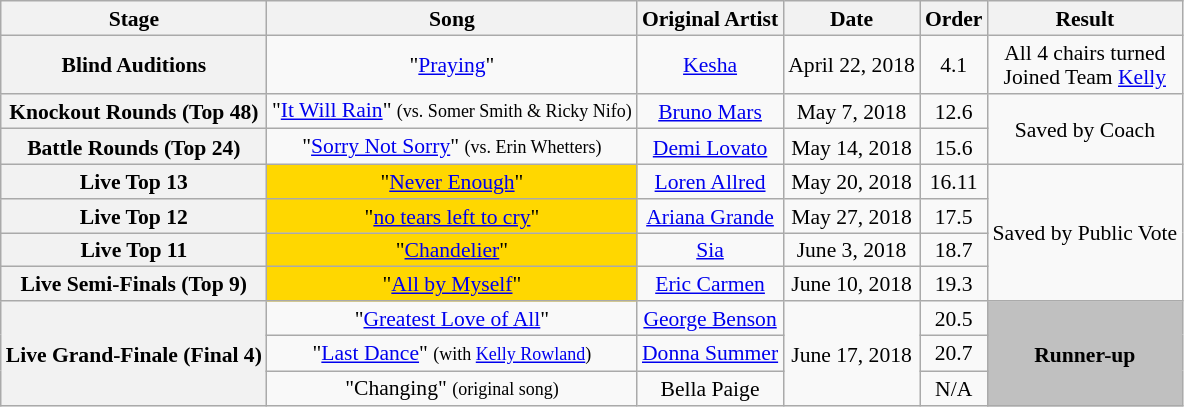<table class="wikitable collapsible"   style="text-align:center; font-size:90%; line-height:16px;">
<tr>
<th scope="col">Stage</th>
<th scope="col">Song</th>
<th scope="col">Original Artist</th>
<th scope="col">Date</th>
<th scope="col">Order</th>
<th scope="col">Result</th>
</tr>
<tr>
<th scope="row">Blind Auditions</th>
<td>"<a href='#'>Praying</a>"</td>
<td><a href='#'>Kesha</a></td>
<td>April 22, 2018</td>
<td>4.1</td>
<td>All 4 chairs turned<br>Joined Team <a href='#'>Kelly</a></td>
</tr>
<tr>
<th scope="row">Knockout Rounds (Top 48)</th>
<td>"<a href='#'>It Will Rain</a>" <small>(vs. Somer Smith & Ricky Nifo)</small></td>
<td><a href='#'>Bruno Mars</a></td>
<td>May 7, 2018</td>
<td>12.6</td>
<td rowspan="2">Saved by Coach</td>
</tr>
<tr>
<th scope="row">Battle Rounds (Top 24)</th>
<td>"<a href='#'>Sorry Not Sorry</a>" <small>(vs. Erin Whetters)</small></td>
<td><a href='#'>Demi Lovato</a></td>
<td>May 14, 2018</td>
<td>15.6</td>
</tr>
<tr>
<th scope="row">Live Top 13</th>
<td style="background:gold;">"<a href='#'>Never Enough</a>"</td>
<td><a href='#'>Loren Allred</a></td>
<td>May 20, 2018</td>
<td>16.11</td>
<td rowspan="4">Saved by Public Vote</td>
</tr>
<tr>
<th scope="row">Live Top 12</th>
<td style="background:gold;">"<a href='#'>no tears left to cry</a>"</td>
<td><a href='#'>Ariana Grande</a></td>
<td>May 27, 2018</td>
<td>17.5</td>
</tr>
<tr>
<th scope="row">Live Top 11</th>
<td style="background:gold;">"<a href='#'>Chandelier</a>"</td>
<td><a href='#'>Sia</a></td>
<td>June 3, 2018</td>
<td>18.7</td>
</tr>
<tr>
<th scope="row">Live Semi-Finals (Top 9)</th>
<td style="background:gold;">"<a href='#'>All by Myself</a>"</td>
<td><a href='#'>Eric Carmen</a></td>
<td>June 10, 2018</td>
<td>19.3</td>
</tr>
<tr>
<th scope="row" rowspan="3">Live Grand-Finale (Final 4)</th>
<td>"<a href='#'>Greatest Love of All</a>"</td>
<td><a href='#'>George Benson</a></td>
<td rowspan="3">June 17, 2018</td>
<td>20.5</td>
<td style="background:silver;"  rowspan="3"><strong>Runner-up</strong></td>
</tr>
<tr>
<td>"<a href='#'>Last Dance</a>" <small>(with <a href='#'>Kelly Rowland</a>)</small></td>
<td><a href='#'>Donna Summer</a></td>
<td>20.7</td>
</tr>
<tr>
<td>"Changing" <small>(original song)</small></td>
<td>Bella Paige</td>
<td>N/A</td>
</tr>
</table>
